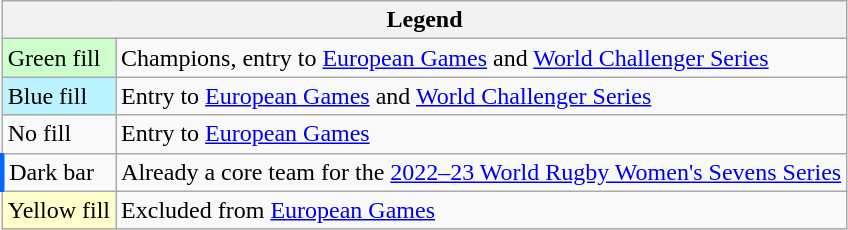<table class="wikitable">
<tr>
<th colspan="2">Legend</th>
</tr>
<tr>
<td bgcolor=ccffcc>Green fill</td>
<td>Champions, entry to <a href='#'>European Games</a> and <a href='#'>World Challenger Series</a></td>
</tr>
<tr>
<td bgcolor=#bbf3ff>Blue fill</td>
<td>Entry to <a href='#'>European Games</a> and <a href='#'>World Challenger Series</a></td>
</tr>
<tr>
<td>No fill</td>
<td>Entry to <a href='#'>European Games</a></td>
</tr>
<tr>
<td style="border-left:3px solid #06f;">Dark bar</td>
<td>Already a core team for the <a href='#'>2022–23 World Rugby Women's Sevens Series</a></td>
</tr>
<tr>
<td bgcolor=#ffc>Yellow fill</td>
<td>Excluded from <a href='#'>European Games</a></td>
</tr>
</table>
